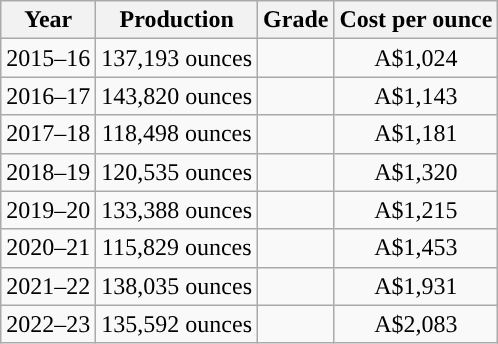<table class="wikitable">
<tr style="text-align:center;">
<th>Year</th>
<th>Production</th>
<th>Grade</th>
<th>Cost per ounce</th>
</tr>
<tr style="text-align:center;">
<td>2015–16</td>
<td>137,193 ounces</td>
<td></td>
<td>A$1,024</td>
</tr>
<tr style="text-align:center;">
<td>2016–17</td>
<td>143,820 ounces</td>
<td></td>
<td>A$1,143</td>
</tr>
<tr style="text-align:center;">
<td>2017–18</td>
<td>118,498 ounces</td>
<td></td>
<td>A$1,181</td>
</tr>
<tr style="text-align:center;">
<td>2018–19</td>
<td>120,535 ounces</td>
<td></td>
<td>A$1,320</td>
</tr>
<tr style="text-align:center;">
<td>2019–20</td>
<td>133,388 ounces</td>
<td></td>
<td>A$1,215</td>
</tr>
<tr style="text-align:center;">
<td>2020–21</td>
<td>115,829 ounces</td>
<td></td>
<td>A$1,453</td>
</tr>
<tr style="text-align:center;">
<td>2021–22</td>
<td>138,035 ounces</td>
<td></td>
<td>A$1,931</td>
</tr>
<tr style="text-align:center;">
<td>2022–23</td>
<td>135,592 ounces</td>
<td></td>
<td>A$2,083</td>
</tr>
</table>
